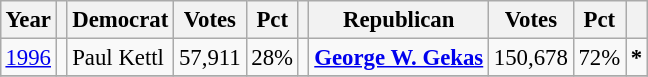<table class="wikitable" style="margin:0.5em ; font-size:95%">
<tr>
<th>Year</th>
<th></th>
<th>Democrat</th>
<th>Votes</th>
<th>Pct</th>
<th></th>
<th>Republican</th>
<th>Votes</th>
<th>Pct</th>
<th></th>
</tr>
<tr>
<td><a href='#'>1996</a></td>
<td></td>
<td>Paul Kettl</td>
<td>57,911</td>
<td>28%</td>
<td></td>
<td><strong><a href='#'>George W. Gekas</a></strong></td>
<td>150,678</td>
<td>72%</td>
<td><strong>*</strong></td>
</tr>
<tr>
</tr>
</table>
